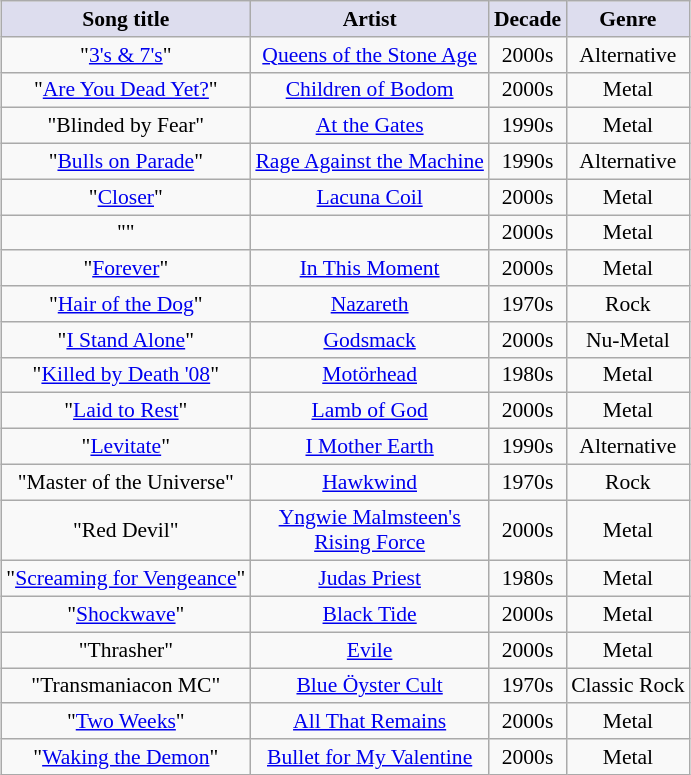<table class="wikitable sortable" style="font-size:90%; text-align:center; margin: 5px;">
<tr>
<th style="background:#dde;">Song title</th>
<th style="background:#dde;">Artist</th>
<th style="background:#dde;">Decade</th>
<th style="background:#dde;">Genre</th>
</tr>
<tr>
<td>"<a href='#'>3's & 7's</a>"</td>
<td><a href='#'>Queens of the Stone Age</a></td>
<td>2000s</td>
<td>Alternative</td>
</tr>
<tr>
<td>"<a href='#'>Are You Dead Yet?</a>"</td>
<td><a href='#'>Children of Bodom</a></td>
<td>2000s</td>
<td>Metal</td>
</tr>
<tr>
<td>"Blinded by Fear"</td>
<td><a href='#'>At the Gates</a></td>
<td>1990s</td>
<td>Metal</td>
</tr>
<tr>
<td>"<a href='#'>Bulls on Parade</a>"</td>
<td><a href='#'>Rage Against the Machine</a></td>
<td>1990s</td>
<td>Alternative</td>
</tr>
<tr>
<td>"<a href='#'>Closer</a>"</td>
<td><a href='#'>Lacuna Coil</a></td>
<td>2000s</td>
<td>Metal</td>
</tr>
<tr>
<td>""</td>
<td></td>
<td>2000s</td>
<td>Metal</td>
</tr>
<tr>
<td>"<a href='#'>Forever</a>"</td>
<td><a href='#'>In This Moment</a></td>
<td>2000s</td>
<td>Metal</td>
</tr>
<tr>
<td>"<a href='#'>Hair of the Dog</a>"</td>
<td><a href='#'>Nazareth</a></td>
<td>1970s</td>
<td>Rock</td>
</tr>
<tr>
<td>"<a href='#'>I Stand Alone</a>"</td>
<td><a href='#'>Godsmack</a></td>
<td>2000s</td>
<td>Nu-Metal</td>
</tr>
<tr>
<td>"<a href='#'>Killed by Death '08</a>"</td>
<td><a href='#'>Motörhead</a></td>
<td>1980s</td>
<td>Metal</td>
</tr>
<tr>
<td>"<a href='#'>Laid to Rest</a>"</td>
<td><a href='#'>Lamb of God</a></td>
<td>2000s</td>
<td>Metal</td>
</tr>
<tr>
<td>"<a href='#'>Levitate</a>"</td>
<td><a href='#'>I Mother Earth</a></td>
<td>1990s</td>
<td>Alternative</td>
</tr>
<tr>
<td>"Master of the Universe"</td>
<td><a href='#'>Hawkwind</a></td>
<td>1970s</td>
<td>Rock</td>
</tr>
<tr>
<td>"Red Devil"</td>
<td><a href='#'>Yngwie Malmsteen's<br>Rising Force</a></td>
<td>2000s</td>
<td>Metal</td>
</tr>
<tr>
<td>"<a href='#'>Screaming for Vengeance</a>"</td>
<td><a href='#'>Judas Priest</a></td>
<td>1980s</td>
<td>Metal</td>
</tr>
<tr>
<td>"<a href='#'>Shockwave</a>"</td>
<td><a href='#'>Black Tide</a></td>
<td>2000s</td>
<td>Metal</td>
</tr>
<tr>
<td>"Thrasher"</td>
<td><a href='#'>Evile</a></td>
<td>2000s</td>
<td>Metal</td>
</tr>
<tr>
<td>"Transmaniacon MC"</td>
<td><a href='#'>Blue Öyster Cult</a></td>
<td>1970s</td>
<td>Classic Rock</td>
</tr>
<tr>
<td>"<a href='#'>Two Weeks</a>"</td>
<td><a href='#'>All That Remains</a></td>
<td>2000s</td>
<td>Metal</td>
</tr>
<tr>
<td>"<a href='#'>Waking the Demon</a>"</td>
<td><a href='#'>Bullet for My Valentine</a></td>
<td>2000s</td>
<td>Metal</td>
</tr>
</table>
